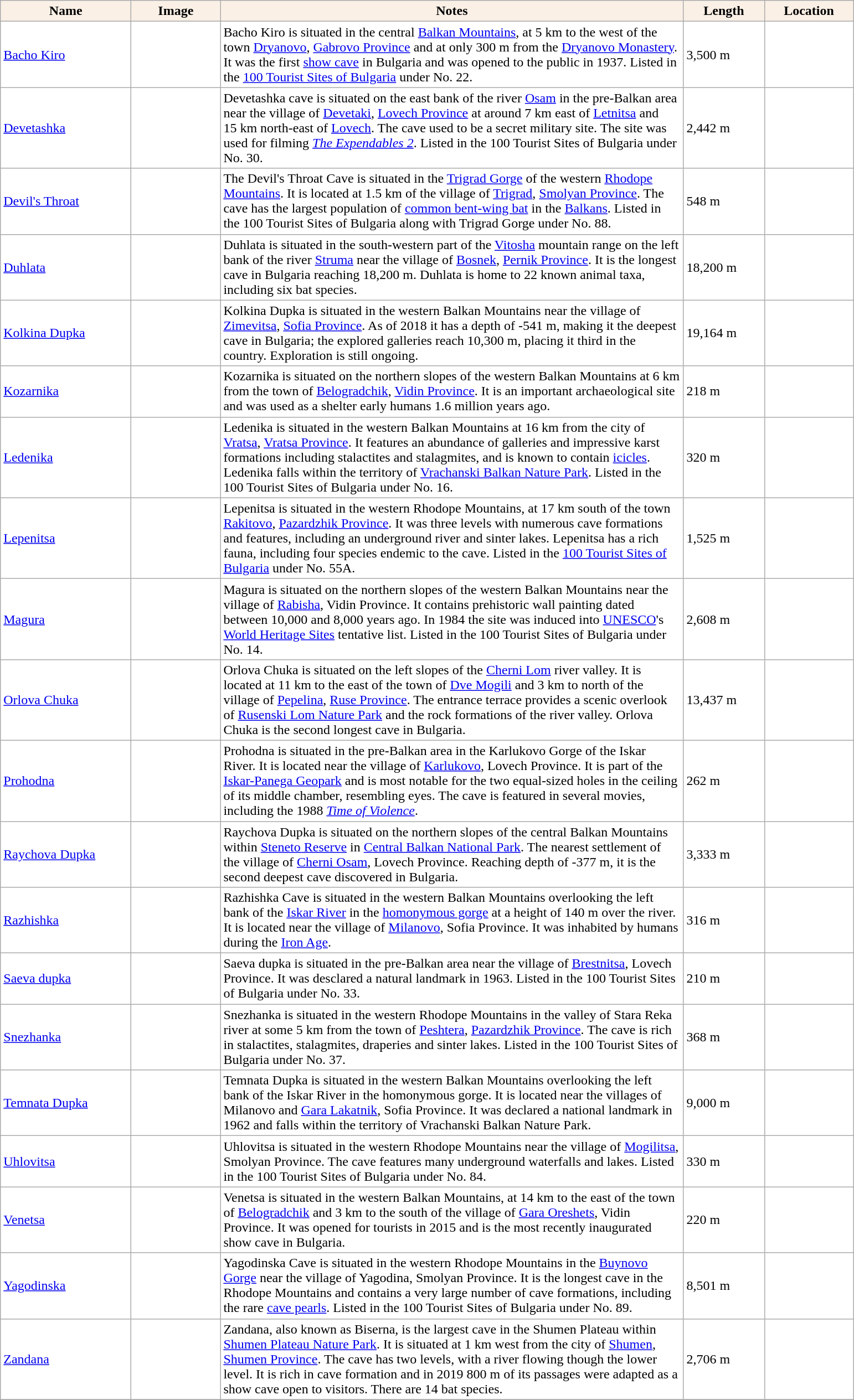<table class="sortable wikitable plainrowheaders" border="0" style="background:#ffffff" align="top" class="sortable wikitable">
<tr>
<th scope="col" style="background-color:Linen; color:Black" width=150 px>Name</th>
<th scope="col" style="background-color:Linen; color:Black" width=100 px>Image</th>
<th scope="col" style="background:Linen; color:Black" width=550 px>Notes</th>
<th scope="col" style="background-color:Linen; color:Black" width=90 px>Length</th>
<th scope="col" style="background:Linen; color:Black" width=100 px>Location</th>
</tr>
<tr>
<td !scope="row" style="background:#ffffff"><a href='#'>Bacho Kiro</a></td>
<td></td>
<td>Bacho Kiro is situated in the central <a href='#'>Balkan Mountains</a>, at 5 km to the west of the town <a href='#'>Dryanovo</a>, <a href='#'>Gabrovo Province</a> and at only 300 m from the <a href='#'>Dryanovo Monastery</a>. It was the first <a href='#'>show cave</a> in Bulgaria and was opened to the public in 1937. Listed in the <a href='#'>100 Tourist Sites of Bulgaria</a> under No. 22.</td>
<td>3,500 m</td>
<td></td>
</tr>
<tr>
<td !scope="row" style="background:#ffffff"><a href='#'>Devetashka</a></td>
<td></td>
<td>Devetashka cave is situated on the east bank of the river <a href='#'>Osam</a> in the pre-Balkan area near the village of <a href='#'>Devetaki</a>, <a href='#'>Lovech Province</a> at around 7 km east of <a href='#'>Letnitsa</a> and 15 km north-east of <a href='#'>Lovech</a>. The cave used to be a secret military site. The site was used for filming <em><a href='#'>The Expendables 2</a></em>. Listed in the 100 Tourist Sites of Bulgaria under No. 30.</td>
<td>2,442 m</td>
<td></td>
</tr>
<tr>
<td !scope="row" style="background:#ffffff"><a href='#'>Devil's Throat</a></td>
<td></td>
<td>The Devil's Throat Cave is situated in the <a href='#'>Trigrad Gorge</a> of the western <a href='#'>Rhodope Mountains</a>. It is located at 1.5 km of the village of <a href='#'>Trigrad</a>, <a href='#'>Smolyan Province</a>. The cave has the largest population of <a href='#'>common bent-wing bat</a> in the <a href='#'>Balkans</a>. Listed in the 100 Tourist Sites of Bulgaria along with Trigrad Gorge under No. 88.</td>
<td>548 m</td>
<td></td>
</tr>
<tr>
<td !scope="row" style="background:#ffffff"><a href='#'>Duhlata</a></td>
<td></td>
<td>Duhlata is situated in the south-western part of the <a href='#'>Vitosha</a> mountain range on the left bank of the river <a href='#'>Struma</a> near the village of <a href='#'>Bosnek</a>, <a href='#'>Pernik Province</a>. It is the longest cave in Bulgaria reaching 18,200 m. Duhlata is home to 22 known animal taxa, including six bat species.</td>
<td>18,200 m</td>
<td></td>
</tr>
<tr>
<td !scope="row" style="background:#ffffff"><a href='#'>Kolkina Dupka</a></td>
<td></td>
<td>Kolkina Dupka is situated in the western Balkan Mountains near the village of <a href='#'>Zimevitsa</a>, <a href='#'>Sofia Province</a>. As of 2018 it has a depth of -541 m, making it the deepest cave in Bulgaria; the explored galleries reach 10,300 m, placing it third in the country. Exploration is still ongoing.</td>
<td>19,164 m</td>
<td></td>
</tr>
<tr>
<td !scope="row" style="background:#ffffff"><a href='#'>Kozarnika</a></td>
<td></td>
<td>Kozarnika is situated on the northern slopes of the western Balkan Mountains at 6 km from the town of <a href='#'>Belogradchik</a>, <a href='#'>Vidin Province</a>.  It is an important archaeological site and was used as a shelter early humans 1.6 million years ago.</td>
<td>218 m</td>
<td></td>
</tr>
<tr>
<td !scope="row" style="background:#ffffff"><a href='#'>Ledenika</a></td>
<td></td>
<td>Ledenika is situated in the western Balkan Mountains at 16 km from the city of <a href='#'>Vratsa</a>, <a href='#'>Vratsa Province</a>. It features an abundance of galleries and impressive karst formations including stalactites and stalagmites, and is known to contain <a href='#'>icicles</a>. Ledenika falls within the territory of <a href='#'>Vrachanski Balkan Nature Park</a>. Listed in the 100 Tourist Sites of Bulgaria under No. 16.</td>
<td>320 m</td>
<td></td>
</tr>
<tr>
<td !scope="row" style="background:#ffffff"><a href='#'>Lepenitsa</a></td>
<td></td>
<td>Lepenitsa is situated in the western Rhodope Mountains, at 17 km south of the town <a href='#'>Rakitovo</a>, <a href='#'>Pazardzhik Province</a>. It was three levels with numerous cave formations and features, including an underground river and sinter lakes. Lepenitsa has a rich fauna, including four species endemic to the cave. Listed in the <a href='#'>100 Tourist Sites of Bulgaria</a> under No. 55A.</td>
<td>1,525 m</td>
<td></td>
</tr>
<tr>
<td !scope="row" style="background:#ffffff"><a href='#'>Magura</a></td>
<td></td>
<td>Magura is situated on the northern slopes of the western Balkan Mountains near the village of <a href='#'>Rabisha</a>, Vidin Province. It contains prehistoric wall painting dated between 10,000 and 8,000 years ago. In 1984 the site was induced into <a href='#'>UNESCO</a>'s <a href='#'>World Heritage Sites</a> tentative list. Listed in the 100 Tourist Sites of Bulgaria under No. 14.</td>
<td>2,608 m</td>
<td></td>
</tr>
<tr>
<td !scope="row" style="background:#ffffff"><a href='#'>Orlova Chuka</a></td>
<td></td>
<td>Orlova Chuka is situated on the left slopes of the <a href='#'>Cherni Lom</a> river valley. It is located at 11 km to the east of the town of <a href='#'>Dve Mogili</a> and 3 km to north of the village of <a href='#'>Pepelina</a>, <a href='#'>Ruse Province</a>. The entrance terrace provides a scenic overlook of <a href='#'>Rusenski Lom Nature Park</a> and the rock formations of the river valley. Orlova Chuka is the second longest cave in Bulgaria.</td>
<td>13,437 m</td>
<td></td>
</tr>
<tr>
<td !scope="row" style="background:#ffffff"><a href='#'>Prohodna</a></td>
<td></td>
<td>Prohodna is situated in the pre-Balkan area in the Karlukovo Gorge of the Iskar River. It is located near the village of <a href='#'>Karlukovo</a>, Lovech Province. It is part of the <a href='#'>Iskar-Panega Geopark</a> and is most notable for the two equal-sized holes in the ceiling of its middle chamber, resembling eyes. The cave is featured in several movies, including the 1988 <em><a href='#'>Time of Violence</a></em>.</td>
<td>262 m</td>
<td></td>
</tr>
<tr>
<td !scope="row" style="background:#ffffff"><a href='#'>Raychova Dupka</a></td>
<td></td>
<td>Raychova Dupka is situated on the northern slopes of the central Balkan Mountains within <a href='#'>Steneto Reserve</a> in <a href='#'>Central Balkan National Park</a>. The nearest settlement of the village of <a href='#'>Cherni Osam</a>, Lovech Province. Reaching depth of -377 m, it is the second deepest cave discovered in Bulgaria.</td>
<td>3,333 m</td>
<td></td>
</tr>
<tr>
<td !scope="row" style="background:#ffffff"><a href='#'>Razhishka</a></td>
<td></td>
<td>Razhishka Cave is situated in the western Balkan Mountains overlooking the left bank of the <a href='#'>Iskar River</a> in the <a href='#'>homonymous gorge</a> at a height of 140 m over the river. It is located near the village of <a href='#'>Milanovo</a>, Sofia Province. It was inhabited by humans during the <a href='#'>Iron Age</a>.</td>
<td>316 m</td>
<td></td>
</tr>
<tr>
<td !scope="row" style="background:#ffffff"><a href='#'>Saeva dupka</a></td>
<td></td>
<td>Saeva dupka is situated in the pre-Balkan area near the village of <a href='#'>Brestnitsa</a>, Lovech Province. It was desclared a natural landmark in 1963. Listed in the 100 Tourist Sites of Bulgaria under No. 33.</td>
<td>210 m</td>
<td></td>
</tr>
<tr>
<td !scope="row" style="background:#ffffff"><a href='#'>Snezhanka</a></td>
<td></td>
<td>Snezhanka is situated in the western Rhodope Mountains in the valley of Stara Reka river at some 5 km from the town of <a href='#'>Peshtera</a>, <a href='#'>Pazardzhik Province</a>. The cave is rich in stalactites, stalagmites, draperies and sinter lakes. Listed in the 100 Tourist Sites of Bulgaria under No. 37.</td>
<td>368 m</td>
<td></td>
</tr>
<tr>
<td !scope="row" style="background:#ffffff"><a href='#'>Temnata Dupka</a></td>
<td></td>
<td>Temnata Dupka is situated in the western Balkan Mountains overlooking the left bank of the Iskar River in the homonymous gorge. It is located near the villages of Milanovo and <a href='#'>Gara Lakatnik</a>, Sofia Province. It was declared a national landmark in 1962 and falls within the territory of Vrachanski Balkan Nature Park.</td>
<td>9,000 m</td>
<td></td>
</tr>
<tr>
<td !scope="row" style="background:#ffffff"><a href='#'>Uhlovitsa</a></td>
<td></td>
<td>Uhlovitsa is situated in the western Rhodope Mountains near the village of <a href='#'>Mogilitsa</a>, Smolyan Province. The cave features many underground waterfalls and lakes. Listed in the 100 Tourist Sites of Bulgaria under No. 84.</td>
<td>330 m</td>
<td></td>
</tr>
<tr>
<td !scope="row" style="background:#ffffff"><a href='#'>Venetsa</a></td>
<td></td>
<td>Venetsa is situated in the western Balkan Mountains, at 14 km to the east of the town of <a href='#'>Belogradchik</a> and 3 km to the south of the village of <a href='#'>Gara Oreshets</a>, Vidin Province. It was opened for tourists in 2015 and is the most recently inaugurated show cave in Bulgaria.</td>
<td>220 m</td>
<td></td>
</tr>
<tr>
<td !scope="row" style="background:#ffffff"><a href='#'>Yagodinska</a></td>
<td></td>
<td>Yagodinska Cave is situated in the western Rhodope Mountains in the <a href='#'>Buynovo Gorge</a> near the village of Yagodina, Smolyan Province. It is the longest cave in the Rhodope Mountains and contains a very large number of cave formations, including the rare <a href='#'>cave pearls</a>. Listed in the 100 Tourist Sites of Bulgaria under No. 89.</td>
<td>8,501 m</td>
<td></td>
</tr>
<tr>
<td !scope="row" style="background:#ffffff"><a href='#'>Zandana</a></td>
<td></td>
<td>Zandana, also known as Biserna, is the largest cave in the Shumen Plateau within <a href='#'>Shumen Plateau Nature Park</a>. It is situated at 1 km west from the city of <a href='#'>Shumen</a>, <a href='#'>Shumen Province</a>. The cave has two levels, with a river flowing though the lower level. It is rich in cave formation and in 2019 800 m of its passages were adapted as a show cave open to visitors. There are 14 bat species.</td>
<td>2,706 m</td>
<td></td>
</tr>
<tr>
</tr>
</table>
